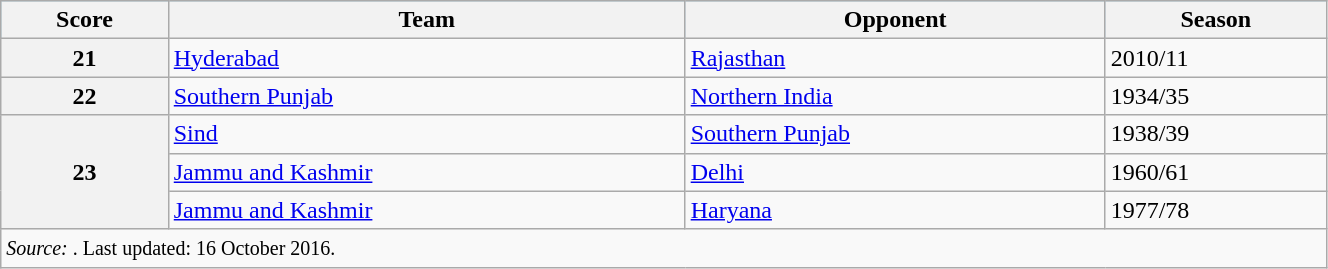<table class="wikitable" width=70%>
<tr bgcolor=#87cef>
<th>Score</th>
<th>Team</th>
<th>Opponent</th>
<th>Season</th>
</tr>
<tr>
<th>21</th>
<td><a href='#'>Hyderabad</a></td>
<td><a href='#'>Rajasthan</a></td>
<td>2010/11</td>
</tr>
<tr>
<th>22</th>
<td><a href='#'>Southern Punjab</a></td>
<td><a href='#'>Northern India</a></td>
<td>1934/35</td>
</tr>
<tr>
<th rowspan="3">23</th>
<td><a href='#'>Sind</a></td>
<td><a href='#'>Southern Punjab</a></td>
<td>1938/39</td>
</tr>
<tr>
<td><a href='#'>Jammu and Kashmir</a></td>
<td><a href='#'>Delhi</a></td>
<td>1960/61</td>
</tr>
<tr>
<td><a href='#'>Jammu and Kashmir</a></td>
<td><a href='#'>Haryana</a></td>
<td>1977/78</td>
</tr>
<tr>
<td colspan="4"><small><em>Source: </em>. Last updated: 16 October 2016.</small></td>
</tr>
</table>
